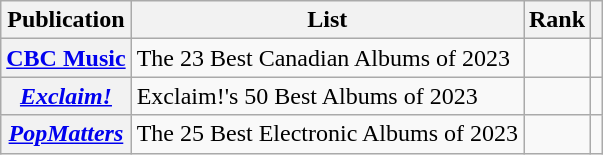<table class="wikitable sortable plainrowheaders">
<tr>
<th scope="col">Publication</th>
<th scope="col">List</th>
<th scope="col">Rank</th>
<th scope="col" class="unsortable"></th>
</tr>
<tr>
<th scope="row"><a href='#'>CBC Music</a></th>
<td>The 23 Best Canadian Albums of 2023</td>
<td></td>
<td></td>
</tr>
<tr>
<th scope="row"><em><a href='#'>Exclaim!</a></em></th>
<td>Exclaim!'s 50 Best Albums of 2023</td>
<td></td>
<td></td>
</tr>
<tr>
<th scope="row"><em><a href='#'>PopMatters</a></em></th>
<td>The 25 Best Electronic Albums of 2023</td>
<td></td>
<td></td>
</tr>
</table>
